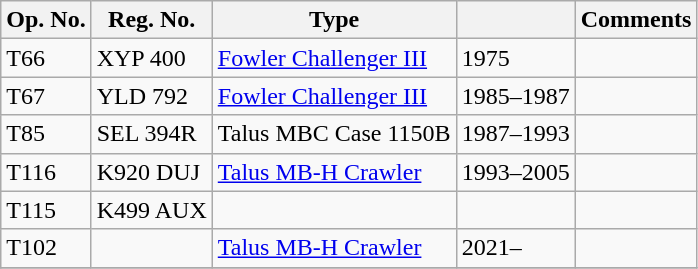<table class="wikitable">
<tr>
<th>Op. No.</th>
<th>Reg. No.</th>
<th>Type</th>
<th></th>
<th>Comments</th>
</tr>
<tr>
<td>T66</td>
<td>XYP 400</td>
<td><a href='#'>Fowler Challenger III</a></td>
<td>1975</td>
<td></td>
</tr>
<tr>
<td>T67</td>
<td>YLD 792</td>
<td><a href='#'>Fowler Challenger III</a></td>
<td>1985–1987</td>
<td></td>
</tr>
<tr>
<td>T85</td>
<td>SEL 394R</td>
<td>Talus MBC Case 1150B</td>
<td>1987–1993</td>
<td></td>
</tr>
<tr>
<td>T116</td>
<td>K920 DUJ</td>
<td><a href='#'>Talus MB-H Crawler</a></td>
<td>1993–2005</td>
<td></td>
</tr>
<tr>
<td>T115</td>
<td>K499 AUX</td>
<td></td>
<td></td>
<td></td>
</tr>
<tr>
<td>T102</td>
<td></td>
<td><a href='#'>Talus MB-H Crawler</a></td>
<td>2021–</td>
<td></td>
</tr>
<tr>
</tr>
</table>
